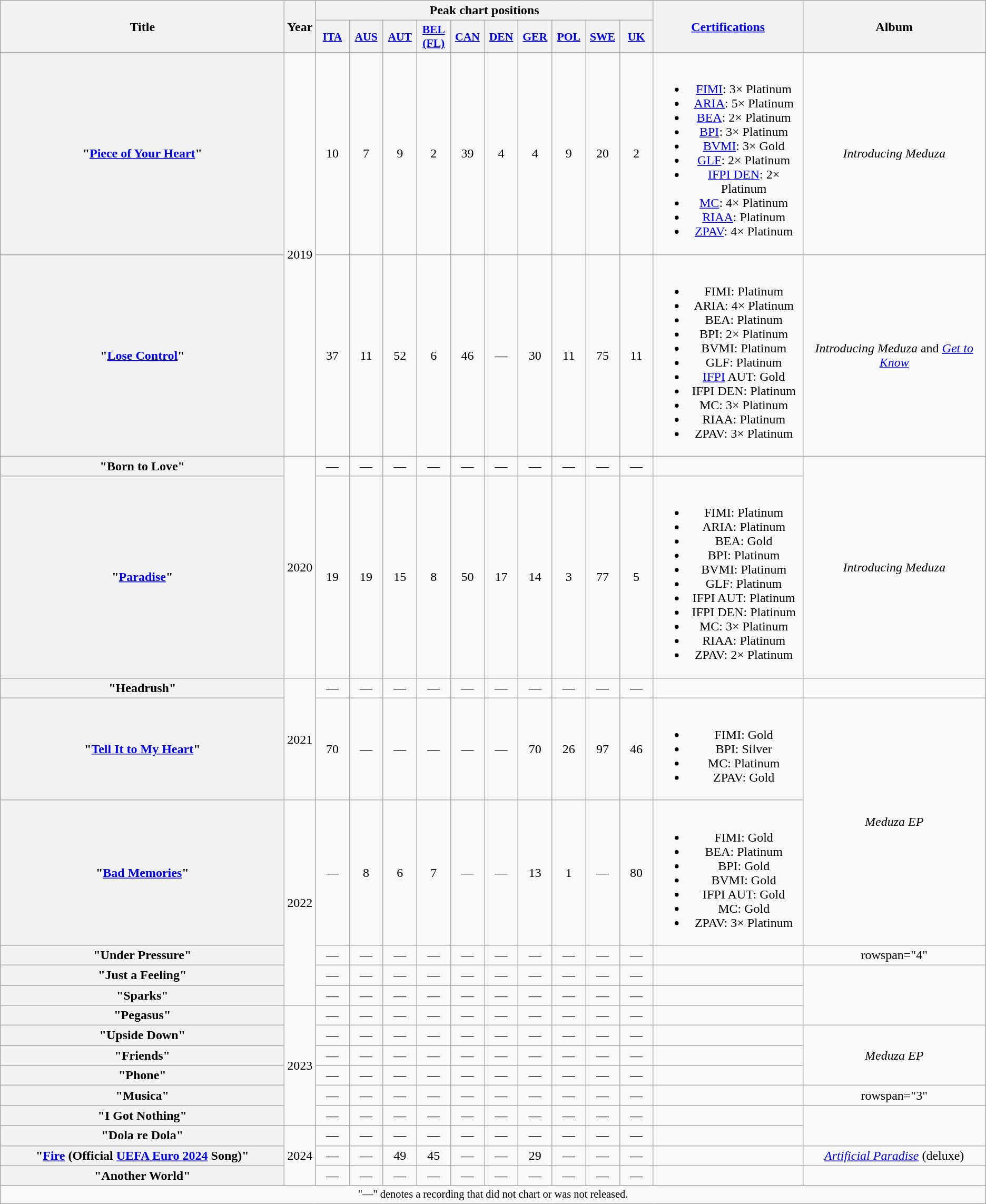<table class="wikitable plainrowheaders" style="text-align:center;">
<tr>
<th scope="col" rowspan="2" style="width:22em;">Title</th>
<th scope="col" rowspan="2" style="width:1em;">Year</th>
<th scope="col" colspan="10">Peak chart positions</th>
<th scope="col" rowspan="2"><a href='#'>Certifications</a></th>
<th scope="col" rowspan="2">Album</th>
</tr>
<tr>
<th scope="col" style="width:2.5em;font-size:90%;"><a href='#'>ITA</a><br></th>
<th scope="col" style="width:2.5em;font-size:90%;"><a href='#'>AUS</a><br></th>
<th scope="col" style="width:2.5em;font-size:90%;"><a href='#'>AUT</a><br></th>
<th scope="col" style="width:2.5em;font-size:90%;"><a href='#'>BEL (FL)</a><br></th>
<th scope="col" style="width:2.5em;font-size:90%;"><a href='#'>CAN</a><br></th>
<th scope="col" style="width:2.5em;font-size:90%;"><a href='#'>DEN</a><br></th>
<th scope="col" style="width:2.5em;font-size:90%;"><a href='#'>GER</a><br></th>
<th scope="col" style="width:2.5em;font-size:90%;"><a href='#'>POL</a><br></th>
<th scope="col" style="width:2.5em;font-size:90%;"><a href='#'>SWE</a><br></th>
<th scope="col" style="width:2.5em;font-size:90%;"><a href='#'>UK</a><br></th>
</tr>
<tr>
<th scope="row">"<a href='#'>Piece of Your Heart</a>"<br></th>
<td rowspan="2">2019</td>
<td>10</td>
<td>7</td>
<td>9</td>
<td>2</td>
<td>39</td>
<td>4</td>
<td>4</td>
<td>9</td>
<td>20</td>
<td>2</td>
<td><br><ul><li><a href='#'>FIMI</a>: 3× Platinum</li><li><a href='#'>ARIA</a>: 5× Platinum</li><li><a href='#'>BEA</a>: 2× Platinum</li><li><a href='#'>BPI</a>: 3× Platinum</li><li><a href='#'>BVMI</a>: 3× Gold</li><li><a href='#'>GLF</a>: 2× Platinum</li><li><a href='#'>IFPI DEN</a>: 2× Platinum</li><li><a href='#'>MC</a>: 4× Platinum</li><li><a href='#'>RIAA</a>: Platinum</li><li><a href='#'>ZPAV</a>: 4× Platinum</li></ul></td>
<td><em>Introducing Meduza</em></td>
</tr>
<tr>
<th scope="row">"<a href='#'>Lose Control</a>"<br></th>
<td>37</td>
<td>11</td>
<td>52</td>
<td>6</td>
<td>46</td>
<td>—</td>
<td>30</td>
<td>11</td>
<td>75</td>
<td>11</td>
<td><br><ul><li>FIMI: Platinum</li><li>ARIA: 4× Platinum</li><li>BEA: Platinum</li><li>BPI: 2× Platinum</li><li>BVMI: Platinum</li><li>GLF: Platinum</li><li><a href='#'>IFPI</a> AUT: Gold</li><li>IFPI DEN: Platinum</li><li>MC: 3× Platinum</li><li>RIAA: Platinum</li><li>ZPAV: 3× Platinum</li></ul></td>
<td><em>Introducing Meduza</em> and <em><a href='#'>Get to Know</a></em></td>
</tr>
<tr>
<th scope="row">"Born to Love"<br></th>
<td rowspan="2">2020</td>
<td>—</td>
<td>—</td>
<td>—</td>
<td>—</td>
<td>—</td>
<td>—</td>
<td>—</td>
<td>—</td>
<td>—</td>
<td>—</td>
<td></td>
<td rowspan="2"><em>Introducing Meduza</em></td>
</tr>
<tr>
<th scope="row">"<a href='#'>Paradise</a>"<br></th>
<td>19</td>
<td>19</td>
<td>15</td>
<td>8</td>
<td>50</td>
<td>17</td>
<td>14</td>
<td>3</td>
<td>77</td>
<td>5</td>
<td><br><ul><li>FIMI: Platinum</li><li>ARIA: Platinum</li><li>BEA: Gold</li><li>BPI: Platinum</li><li>BVMI: Platinum</li><li>GLF: Platinum</li><li>IFPI AUT: Platinum</li><li>IFPI DEN: Platinum</li><li>MC: 3× Platinum</li><li>RIAA: Platinum</li><li>ZPAV: 2× Platinum</li></ul></td>
</tr>
<tr>
<th scope="row">"Headrush" <br></th>
<td rowspan="2">2021</td>
<td>—</td>
<td>—</td>
<td>—</td>
<td>—</td>
<td>—</td>
<td>—</td>
<td>—</td>
<td>—</td>
<td>—</td>
<td>—</td>
<td></td>
<td></td>
</tr>
<tr>
<th scope="row">"<a href='#'>Tell It to My Heart</a>"<br></th>
<td>70</td>
<td>—</td>
<td>—</td>
<td>—</td>
<td>—</td>
<td>—</td>
<td>70</td>
<td>26</td>
<td>97</td>
<td>46</td>
<td><br><ul><li>FIMI: Gold</li><li>BPI: Silver</li><li>MC: Platinum</li><li>ZPAV: Gold</li></ul></td>
<td rowspan="2"><em>Meduza EP</em></td>
</tr>
<tr>
<th scope="row">"<a href='#'>Bad Memories</a>"<br></th>
<td rowspan="4">2022</td>
<td>—</td>
<td>8</td>
<td>6</td>
<td>7</td>
<td>—</td>
<td>—</td>
<td>13</td>
<td>1</td>
<td>—</td>
<td>80</td>
<td><br><ul><li>FIMI: Gold</li><li>BEA: Platinum</li><li>BPI: Gold</li><li>BVMI: Gold</li><li>IFPI AUT: Gold</li><li>MC: Gold</li><li>ZPAV: 3× Platinum</li></ul></td>
</tr>
<tr>
<th scope="row">"Under Pressure"<br></th>
<td>—</td>
<td>—</td>
<td>—</td>
<td>—</td>
<td>—</td>
<td>—</td>
<td>—</td>
<td>—</td>
<td>—</td>
<td>—</td>
<td></td>
<td>rowspan="4" </td>
</tr>
<tr>
<th scope="row">"Just a Feeling"<br></th>
<td>—</td>
<td>—</td>
<td>—</td>
<td>—</td>
<td>—</td>
<td>—</td>
<td>—</td>
<td>—</td>
<td>—</td>
<td>—</td>
<td></td>
</tr>
<tr>
<th scope="row">"Sparks"<br></th>
<td>—</td>
<td>—</td>
<td>—</td>
<td>—</td>
<td>—</td>
<td>—</td>
<td>—</td>
<td>—</td>
<td>—</td>
<td>—</td>
<td></td>
</tr>
<tr>
<th scope="row">"Pegasus"<br></th>
<td rowspan="6">2023</td>
<td>—</td>
<td>—</td>
<td>—</td>
<td>—</td>
<td>—</td>
<td>—</td>
<td>—</td>
<td>—</td>
<td>—</td>
<td>—</td>
<td></td>
</tr>
<tr>
<th scope="row">"Upside Down"<br></th>
<td>—</td>
<td>—</td>
<td>—</td>
<td>—</td>
<td>—</td>
<td>—</td>
<td>—</td>
<td>—</td>
<td>—</td>
<td>—</td>
<td></td>
<td rowspan="3"><em>Meduza EP</em></td>
</tr>
<tr>
<th scope="row">"Friends"</th>
<td>—</td>
<td>—</td>
<td>—</td>
<td>—</td>
<td>—</td>
<td>—</td>
<td>—</td>
<td>—</td>
<td>—</td>
<td>—</td>
<td></td>
</tr>
<tr>
<th scope="row">"Phone"<br></th>
<td>—</td>
<td>—</td>
<td>—</td>
<td>—</td>
<td>—</td>
<td>—</td>
<td>—</td>
<td>—</td>
<td>—</td>
<td>—</td>
<td></td>
</tr>
<tr>
<th scope="row">"Musica"</th>
<td>—</td>
<td>—</td>
<td>—</td>
<td>—</td>
<td>—</td>
<td>—</td>
<td>—</td>
<td>—</td>
<td>—</td>
<td>—</td>
<td></td>
<td>rowspan="3" </td>
</tr>
<tr>
<th scope="row">"I Got Nothing"<br></th>
<td>—</td>
<td>—</td>
<td>—</td>
<td>—</td>
<td>—</td>
<td>—</td>
<td>—</td>
<td>—</td>
<td>—</td>
<td>—</td>
<td></td>
</tr>
<tr>
<th scope="row">"Dola re Dola"<br></th>
<td rowspan="3">2024</td>
<td>—</td>
<td>—</td>
<td>—</td>
<td>—</td>
<td>—</td>
<td>—</td>
<td>—</td>
<td>—</td>
<td>—</td>
<td>—</td>
<td></td>
</tr>
<tr>
<th scope="row">"<a href='#'>Fire</a> (Official <a href='#'>UEFA Euro 2024</a> Song)"<br></th>
<td>—</td>
<td>—</td>
<td>49</td>
<td>45</td>
<td>—</td>
<td>—</td>
<td>29</td>
<td>—</td>
<td>—</td>
<td>—</td>
<td></td>
<td><em><a href='#'>Artificial Paradise</a></em> (deluxe)</td>
</tr>
<tr>
<th scope="row">"Another World" <br></th>
<td>—</td>
<td>—</td>
<td>—</td>
<td>—</td>
<td>—</td>
<td>—</td>
<td>—</td>
<td>—</td>
<td>—</td>
<td>—</td>
<td></td>
<td></td>
</tr>
<tr>
<td colspan="14" style="font-size:85%">"—" denotes a recording that did not chart or was not released.</td>
</tr>
</table>
